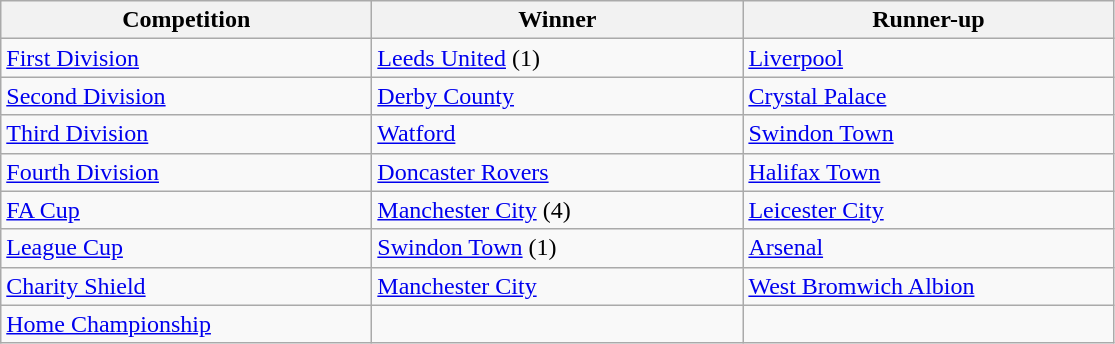<table class="wikitable">
<tr>
<th style="width:15em">Competition</th>
<th style="width:15em">Winner</th>
<th style="width:15em">Runner-up</th>
</tr>
<tr>
<td><a href='#'>First Division</a></td>
<td><a href='#'>Leeds United</a> (1)</td>
<td><a href='#'>Liverpool</a></td>
</tr>
<tr>
<td><a href='#'>Second Division</a></td>
<td><a href='#'>Derby County</a></td>
<td><a href='#'>Crystal Palace</a></td>
</tr>
<tr>
<td><a href='#'>Third Division</a></td>
<td><a href='#'>Watford</a></td>
<td><a href='#'>Swindon Town</a></td>
</tr>
<tr>
<td><a href='#'>Fourth Division</a></td>
<td><a href='#'>Doncaster Rovers</a></td>
<td><a href='#'>Halifax Town</a></td>
</tr>
<tr>
<td><a href='#'>FA Cup</a></td>
<td><a href='#'>Manchester City</a> (4)</td>
<td><a href='#'>Leicester City</a></td>
</tr>
<tr>
<td><a href='#'>League Cup</a></td>
<td><a href='#'>Swindon Town</a> (1)</td>
<td><a href='#'>Arsenal</a></td>
</tr>
<tr>
<td><a href='#'>Charity Shield</a></td>
<td><a href='#'>Manchester City</a></td>
<td><a href='#'>West Bromwich Albion</a></td>
</tr>
<tr>
<td><a href='#'>Home Championship</a></td>
<td></td>
<td></td>
</tr>
</table>
